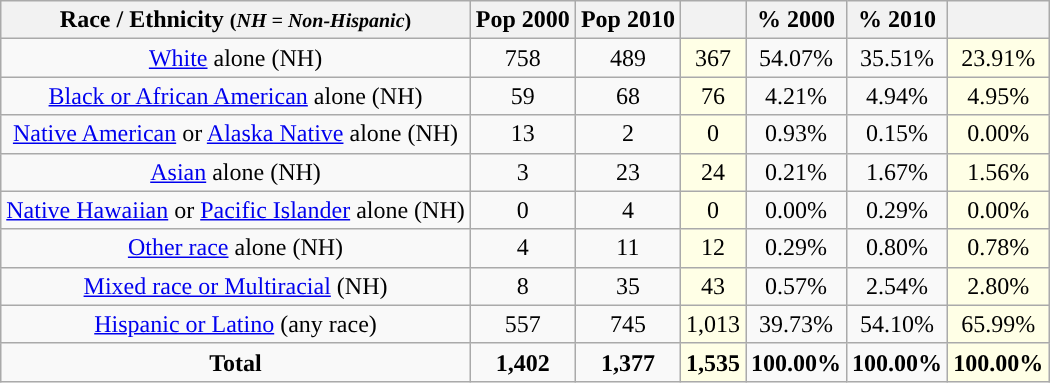<table class="wikitable" style="text-align:center;">
<tr>
<th>Race / Ethnicity <small>(<em>NH = Non-Hispanic</em>)</small></th>
<th>Pop 2000</th>
<th>Pop 2010</th>
<th></th>
<th>% 2000</th>
<th>% 2010</th>
<th></th>
</tr>
<tr>
<td><a href='#'>White</a> alone (NH)</td>
<td>758</td>
<td>489</td>
<td style='background: #ffffe6;'>367</td>
<td>54.07%</td>
<td>35.51%</td>
<td style='background: #ffffe6;'>23.91%</td>
</tr>
<tr>
<td><a href='#'>Black or African American</a> alone (NH)</td>
<td>59</td>
<td>68</td>
<td style='background: #ffffe6;'>76</td>
<td>4.21%</td>
<td>4.94%</td>
<td style='background: #ffffe6;'>4.95%</td>
</tr>
<tr>
<td><a href='#'>Native American</a> or <a href='#'>Alaska Native</a> alone (NH)</td>
<td>13</td>
<td>2</td>
<td style='background: #ffffe6;'>0</td>
<td>0.93%</td>
<td>0.15%</td>
<td style='background: #ffffe6;'>0.00%</td>
</tr>
<tr>
<td><a href='#'>Asian</a> alone (NH)</td>
<td>3</td>
<td>23</td>
<td style='background: #ffffe6;'>24</td>
<td>0.21%</td>
<td>1.67%</td>
<td style='background: #ffffe6;'>1.56%</td>
</tr>
<tr>
<td><a href='#'>Native Hawaiian</a> or <a href='#'>Pacific Islander</a> alone (NH)</td>
<td>0</td>
<td>4</td>
<td style='background: #ffffe6;'>0</td>
<td>0.00%</td>
<td>0.29%</td>
<td style='background: #ffffe6;'>0.00%</td>
</tr>
<tr>
<td><a href='#'>Other race</a> alone (NH)</td>
<td>4</td>
<td>11</td>
<td style='background: #ffffe6;'>12</td>
<td>0.29%</td>
<td>0.80%</td>
<td style='background: #ffffe6;'>0.78%</td>
</tr>
<tr>
<td><a href='#'>Mixed race or Multiracial</a> (NH)</td>
<td>8</td>
<td>35</td>
<td style='background: #ffffe6;'>43</td>
<td>0.57%</td>
<td>2.54%</td>
<td style='background: #ffffe6;'>2.80%</td>
</tr>
<tr>
<td><a href='#'>Hispanic or Latino</a> (any race)</td>
<td>557</td>
<td>745</td>
<td style='background: #ffffe6;'>1,013</td>
<td>39.73%</td>
<td>54.10%</td>
<td style='background: #ffffe6;'>65.99%</td>
</tr>
<tr>
<td><strong>Total</strong></td>
<td><strong>1,402</strong></td>
<td><strong>1,377</strong></td>
<td style='background: #ffffe6;'><strong>1,535</strong></td>
<td><strong>100.00%</strong></td>
<td><strong>100.00%</strong></td>
<td style='background: #ffffe6;'><strong>100.00%</strong></td>
</tr>
</table>
